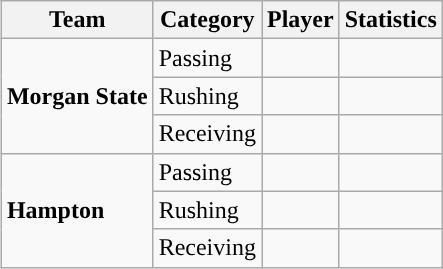<table class="wikitable" style="float: right;">
<tr>
<th>Team</th>
<th>Category</th>
<th>Player</th>
<th>Statistics</th>
</tr>
<tr>
<td rowspan=3><strong>Morgan State</strong></td>
<td>Passing</td>
<td></td>
<td></td>
</tr>
<tr>
<td>Rushing</td>
<td></td>
<td></td>
</tr>
<tr>
<td>Receiving</td>
<td></td>
<td></td>
</tr>
<tr>
<td rowspan=3><strong>Hampton</strong></td>
<td>Passing</td>
<td></td>
<td></td>
</tr>
<tr>
<td>Rushing</td>
<td></td>
<td></td>
</tr>
<tr>
<td>Receiving</td>
<td></td>
<td></td>
</tr>
</table>
